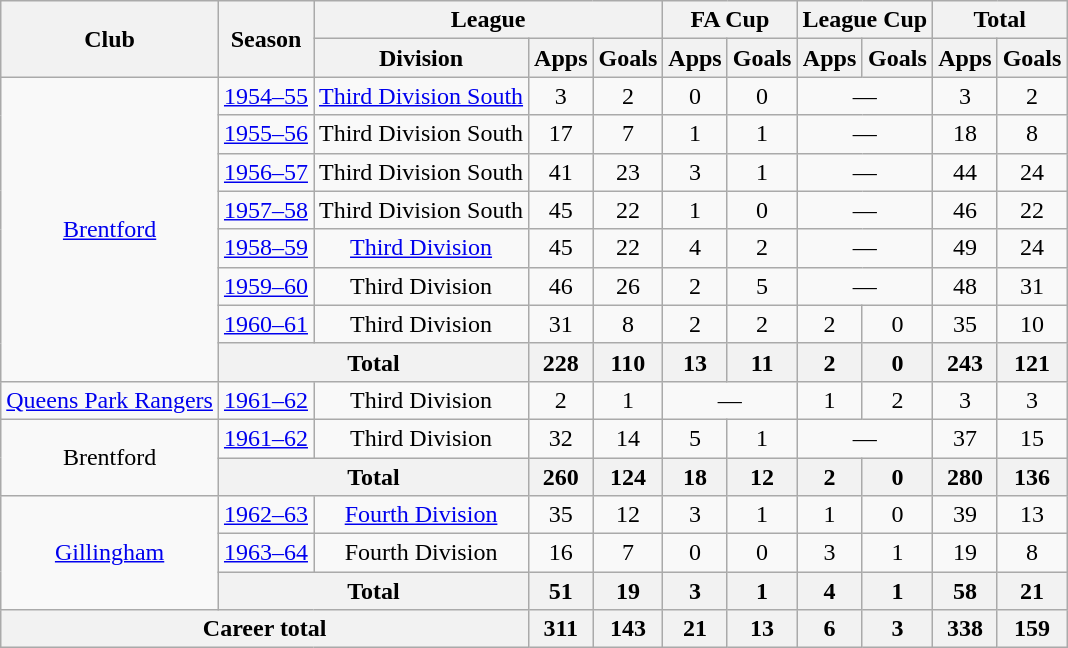<table class="wikitable" style="text-align: center;">
<tr>
<th rowspan="2">Club</th>
<th rowspan="2">Season</th>
<th colspan="3">League</th>
<th colspan="2">FA Cup</th>
<th colspan="2">League Cup</th>
<th colspan="2">Total</th>
</tr>
<tr>
<th>Division</th>
<th>Apps</th>
<th>Goals</th>
<th>Apps</th>
<th>Goals</th>
<th>Apps</th>
<th>Goals</th>
<th>Apps</th>
<th>Goals</th>
</tr>
<tr>
<td rowspan="8"><a href='#'>Brentford</a></td>
<td><a href='#'>1954–55</a></td>
<td><a href='#'>Third Division South</a></td>
<td>3</td>
<td>2</td>
<td>0</td>
<td>0</td>
<td colspan="2">—</td>
<td>3</td>
<td>2</td>
</tr>
<tr>
<td><a href='#'>1955–56</a></td>
<td>Third Division South</td>
<td>17</td>
<td>7</td>
<td>1</td>
<td>1</td>
<td colspan="2">—</td>
<td>18</td>
<td>8</td>
</tr>
<tr>
<td><a href='#'>1956–57</a></td>
<td>Third Division South</td>
<td>41</td>
<td>23</td>
<td>3</td>
<td>1</td>
<td colspan="2">—</td>
<td>44</td>
<td>24</td>
</tr>
<tr>
<td><a href='#'>1957–58</a></td>
<td>Third Division South</td>
<td>45</td>
<td>22</td>
<td>1</td>
<td>0</td>
<td colspan="2">—</td>
<td>46</td>
<td>22</td>
</tr>
<tr>
<td><a href='#'>1958–59</a></td>
<td><a href='#'>Third Division</a></td>
<td>45</td>
<td>22</td>
<td>4</td>
<td>2</td>
<td colspan="2">—</td>
<td>49</td>
<td>24</td>
</tr>
<tr>
<td><a href='#'>1959–60</a></td>
<td>Third Division</td>
<td>46</td>
<td>26</td>
<td>2</td>
<td>5</td>
<td colspan="2">—</td>
<td>48</td>
<td>31</td>
</tr>
<tr>
<td><a href='#'>1960–61</a></td>
<td>Third Division</td>
<td>31</td>
<td>8</td>
<td>2</td>
<td>2</td>
<td>2</td>
<td>0</td>
<td>35</td>
<td>10</td>
</tr>
<tr>
<th colspan="2">Total</th>
<th>228</th>
<th>110</th>
<th>13</th>
<th>11</th>
<th>2</th>
<th>0</th>
<th>243</th>
<th>121</th>
</tr>
<tr>
<td><a href='#'>Queens Park Rangers</a></td>
<td><a href='#'>1961–62</a></td>
<td>Third Division</td>
<td>2</td>
<td>1</td>
<td colspan="2">—</td>
<td>1</td>
<td>2</td>
<td>3</td>
<td>3</td>
</tr>
<tr>
<td rowspan="2">Brentford</td>
<td><a href='#'>1961–62</a></td>
<td>Third Division</td>
<td>32</td>
<td>14</td>
<td>5</td>
<td>1</td>
<td colspan="2">—</td>
<td>37</td>
<td>15</td>
</tr>
<tr>
<th colspan="2">Total</th>
<th>260</th>
<th>124</th>
<th>18</th>
<th>12</th>
<th>2</th>
<th>0</th>
<th>280</th>
<th>136</th>
</tr>
<tr>
<td rowspan="3"><a href='#'>Gillingham</a></td>
<td><a href='#'>1962–63</a></td>
<td><a href='#'>Fourth Division</a></td>
<td>35</td>
<td>12</td>
<td>3</td>
<td>1</td>
<td>1</td>
<td>0</td>
<td>39</td>
<td>13</td>
</tr>
<tr>
<td><a href='#'>1963–64</a></td>
<td>Fourth Division</td>
<td>16</td>
<td>7</td>
<td>0</td>
<td>0</td>
<td>3</td>
<td>1</td>
<td>19</td>
<td>8</td>
</tr>
<tr>
<th colspan="2">Total</th>
<th>51</th>
<th>19</th>
<th>3</th>
<th>1</th>
<th>4</th>
<th>1</th>
<th>58</th>
<th>21</th>
</tr>
<tr>
<th colspan="3">Career total</th>
<th>311</th>
<th>143</th>
<th>21</th>
<th>13</th>
<th>6</th>
<th>3</th>
<th>338</th>
<th>159</th>
</tr>
</table>
